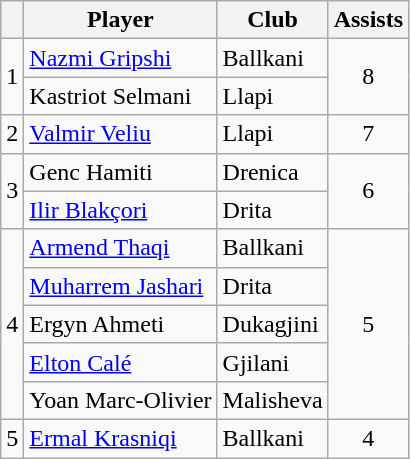<table class="wikitable">
<tr>
<th></th>
<th>Player</th>
<th>Club</th>
<th>Assists</th>
</tr>
<tr>
<td align="center" rowspan="2">1</td>
<td> <a href='#'>Nazmi Gripshi</a></td>
<td>Ballkani</td>
<td align="center" rowspan="2">8</td>
</tr>
<tr>
<td> Kastriot Selmani</td>
<td>Llapi</td>
</tr>
<tr>
<td align="center">2</td>
<td> <a href='#'>Valmir Veliu</a></td>
<td>Llapi</td>
<td align="center">7</td>
</tr>
<tr>
<td align="center" rowspan="2">3</td>
<td> Genc Hamiti</td>
<td>Drenica</td>
<td align="center" rowspan="2">6</td>
</tr>
<tr>
<td> <a href='#'>Ilir Blakçori</a></td>
<td>Drita</td>
</tr>
<tr>
<td align="center" rowspan="5">4</td>
<td> <a href='#'>Armend Thaqi</a></td>
<td>Ballkani</td>
<td align="center" rowspan="5">5</td>
</tr>
<tr>
<td> <a href='#'>Muharrem Jashari</a></td>
<td>Drita</td>
</tr>
<tr>
<td> Ergyn Ahmeti</td>
<td>Dukagjini</td>
</tr>
<tr>
<td> <a href='#'>Elton Calé</a></td>
<td>Gjilani</td>
</tr>
<tr>
<td> Yoan Marc-Olivier</td>
<td>Malisheva</td>
</tr>
<tr>
<td align="center">5</td>
<td> <a href='#'>Ermal Krasniqi</a></td>
<td>Ballkani</td>
<td align="center">4</td>
</tr>
</table>
